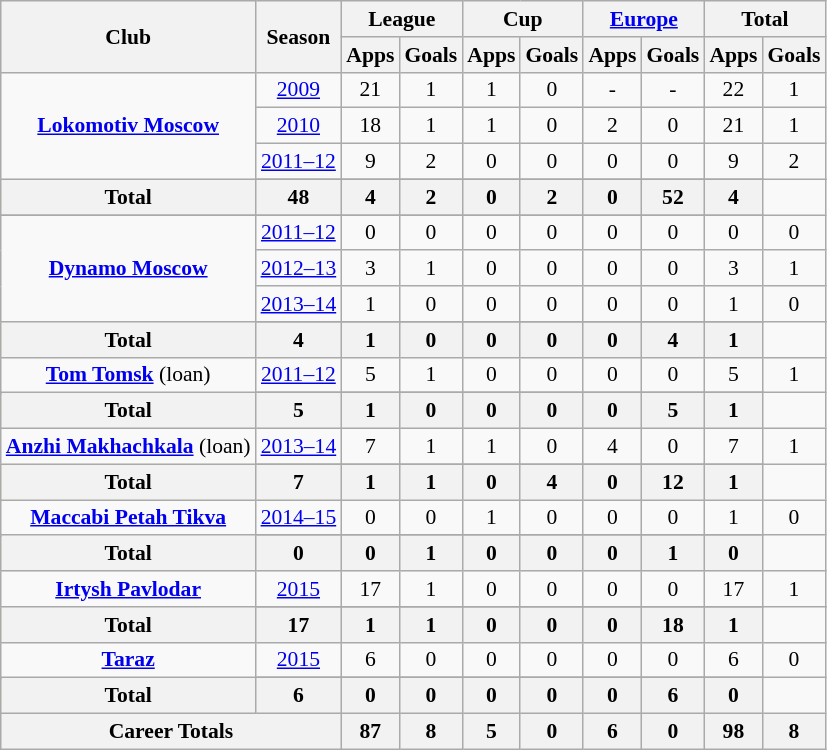<table class="wikitable" style="font-size:90%; text-align: center;">
<tr>
<th rowspan="2">Club</th>
<th rowspan="2">Season</th>
<th colspan="2">League</th>
<th colspan="2">Cup</th>
<th colspan="2"><a href='#'>Europe</a></th>
<th colspan="2">Total</th>
</tr>
<tr>
<th>Apps</th>
<th>Goals</th>
<th>Apps</th>
<th>Goals</th>
<th>Apps</th>
<th>Goals</th>
<th>Apps</th>
<th>Goals</th>
</tr>
<tr>
<td rowspan="4" style="vertical-align:center;"><strong><a href='#'>Lokomotiv Moscow</a></strong></td>
<td><a href='#'>2009</a></td>
<td>21</td>
<td>1</td>
<td>1</td>
<td>0</td>
<td>-</td>
<td>-</td>
<td>22</td>
<td>1</td>
</tr>
<tr style="text-align:center;">
<td><a href='#'>2010</a></td>
<td>18</td>
<td>1</td>
<td>1</td>
<td>0</td>
<td>2</td>
<td>0</td>
<td>21</td>
<td>1</td>
</tr>
<tr style="text-align:center;">
<td><a href='#'>2011–12</a></td>
<td>9</td>
<td>2</td>
<td>0</td>
<td>0</td>
<td>0</td>
<td>0</td>
<td>9</td>
<td>2</td>
</tr>
<tr style="text-align:center;">
</tr>
<tr style="background:lemonchiffon">
<th>Total</th>
<th>48</th>
<th>4</th>
<th>2</th>
<th>0</th>
<th>2</th>
<th>0</th>
<th>52</th>
<th>4</th>
</tr>
<tr style="text-align:center;">
</tr>
<tr>
<td rowspan="4" style="vertical-align:center;"><strong><a href='#'>Dynamo Moscow</a></strong></td>
<td><a href='#'>2011–12</a></td>
<td>0</td>
<td>0</td>
<td>0</td>
<td>0</td>
<td>0</td>
<td>0</td>
<td>0</td>
<td>0</td>
</tr>
<tr style="text-align:center;">
<td><a href='#'>2012–13</a></td>
<td>3</td>
<td>1</td>
<td>0</td>
<td>0</td>
<td>0</td>
<td>0</td>
<td>3</td>
<td>1</td>
</tr>
<tr style="text-align:center;">
<td><a href='#'>2013–14</a></td>
<td>1</td>
<td>0</td>
<td>0</td>
<td>0</td>
<td>0</td>
<td>0</td>
<td>1</td>
<td>0</td>
</tr>
<tr style="text-align:center;">
</tr>
<tr style="background:lemonchiffon">
<th>Total</th>
<th>4</th>
<th>1</th>
<th>0</th>
<th>0</th>
<th>0</th>
<th>0</th>
<th>4</th>
<th>1</th>
</tr>
<tr>
<td rowspan="2" style="vertical-align:center;"><strong><a href='#'>Tom Tomsk</a></strong> (loan)</td>
<td><a href='#'>2011–12</a></td>
<td>5</td>
<td>1</td>
<td>0</td>
<td>0</td>
<td>0</td>
<td>0</td>
<td>5</td>
<td>1</td>
</tr>
<tr style="text-align:center;">
</tr>
<tr style="background:lemonchiffon">
<th>Total</th>
<th>5</th>
<th>1</th>
<th>0</th>
<th>0</th>
<th>0</th>
<th>0</th>
<th>5</th>
<th>1</th>
</tr>
<tr>
<td rowspan="2" style="vertical-align:center;"><strong><a href='#'>Anzhi Makhachkala</a></strong> (loan)</td>
<td><a href='#'>2013–14</a></td>
<td>7</td>
<td>1</td>
<td>1</td>
<td>0</td>
<td>4</td>
<td>0</td>
<td>7</td>
<td>1</td>
</tr>
<tr style="text-align:center;">
</tr>
<tr style="background:lemonchiffon">
<th>Total</th>
<th>7</th>
<th>1</th>
<th>1</th>
<th>0</th>
<th>4</th>
<th>0</th>
<th>12</th>
<th>1</th>
</tr>
<tr>
<td rowspan="2" style="vertical-align:center;"><strong><a href='#'>Maccabi Petah Tikva</a></strong></td>
<td><a href='#'>2014–15</a></td>
<td>0</td>
<td>0</td>
<td>1</td>
<td>0</td>
<td>0</td>
<td>0</td>
<td>1</td>
<td>0</td>
</tr>
<tr style="text-align:center;">
</tr>
<tr style="background:lemonchiffon">
<th>Total</th>
<th>0</th>
<th>0</th>
<th>1</th>
<th>0</th>
<th>0</th>
<th>0</th>
<th>1</th>
<th>0</th>
</tr>
<tr>
<td rowspan="2" style="vertical-align:center;"><strong><a href='#'>Irtysh Pavlodar</a></strong></td>
<td><a href='#'>2015</a></td>
<td>17</td>
<td>1</td>
<td>0</td>
<td>0</td>
<td>0</td>
<td>0</td>
<td>17</td>
<td>1</td>
</tr>
<tr style="text-align:center;">
</tr>
<tr style="background:lemonchiffon">
<th>Total</th>
<th>17</th>
<th>1</th>
<th>1</th>
<th>0</th>
<th>0</th>
<th>0</th>
<th>18</th>
<th>1</th>
</tr>
<tr>
<td rowspan="2" style="vertical-align:center;"><strong><a href='#'>Taraz</a></strong></td>
<td><a href='#'>2015</a></td>
<td>6</td>
<td>0</td>
<td>0</td>
<td>0</td>
<td>0</td>
<td>0</td>
<td>6</td>
<td>0</td>
</tr>
<tr style="text-align:center;">
</tr>
<tr style="background:lemonchiffon">
<th>Total</th>
<th>6</th>
<th>0</th>
<th>0</th>
<th>0</th>
<th>0</th>
<th>0</th>
<th>6</th>
<th>0</th>
</tr>
<tr>
<th colspan="2">Career Totals</th>
<th>87</th>
<th>8</th>
<th>5</th>
<th>0</th>
<th>6</th>
<th>0</th>
<th>98</th>
<th>8</th>
</tr>
</table>
